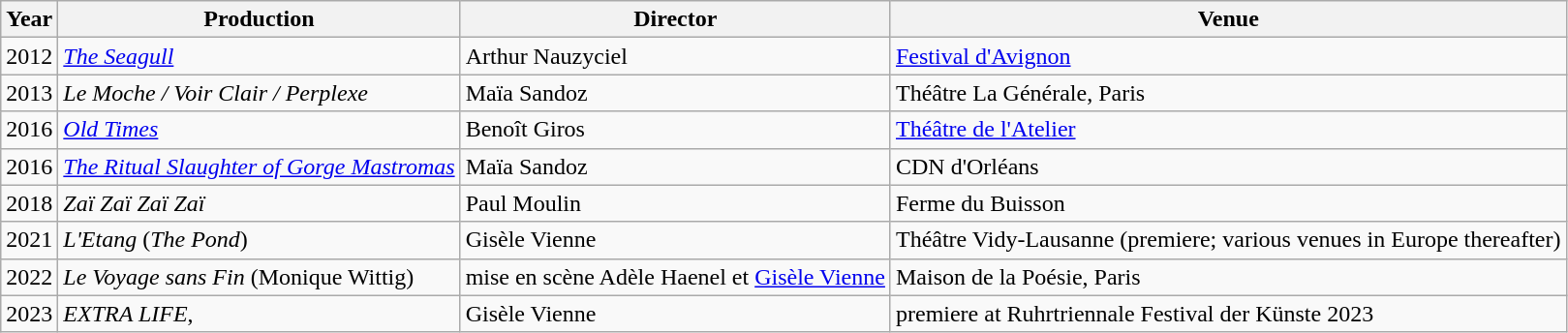<table class="wikitable sortable">
<tr>
<th>Year</th>
<th>Production</th>
<th>Director</th>
<th>Venue</th>
</tr>
<tr>
<td>2012</td>
<td><em><a href='#'>The Seagull</a></em></td>
<td>Arthur Nauzyciel</td>
<td><a href='#'>Festival d'Avignon</a></td>
</tr>
<tr>
<td>2013</td>
<td><em>Le Moche / Voir Clair / Perplexe</em></td>
<td>Maïa Sandoz</td>
<td>Théâtre La Générale, Paris</td>
</tr>
<tr>
<td>2016</td>
<td><em><a href='#'>Old Times</a></em></td>
<td>Benoît Giros</td>
<td><a href='#'>Théâtre de l'Atelier</a></td>
</tr>
<tr>
<td>2016</td>
<td><em><a href='#'>The Ritual Slaughter of Gorge Mastromas</a></em></td>
<td>Maïa Sandoz</td>
<td>CDN d'Orléans</td>
</tr>
<tr>
<td>2018</td>
<td><em>Zaï Zaï Zaï Zaï</em></td>
<td>Paul Moulin</td>
<td>Ferme du Buisson</td>
</tr>
<tr>
<td>2021</td>
<td><em>L'Etang</em> (<em>The Pond</em>)</td>
<td>Gisèle Vienne</td>
<td>Théâtre Vidy-Lausanne (premiere; various venues in Europe thereafter)</td>
</tr>
<tr>
<td>2022</td>
<td><em>Le Voyage sans Fin</em> (Monique Wittig)</td>
<td>mise en scène Adèle Haenel et <a href='#'>Gisèle Vienne</a></td>
<td>Maison de la Poésie, Paris</td>
</tr>
<tr>
<td>2023</td>
<td><em>EXTRA LIFE</em>,</td>
<td>Gisèle Vienne</td>
<td>premiere at Ruhrtriennale Festival der Künste 2023</td>
</tr>
</table>
